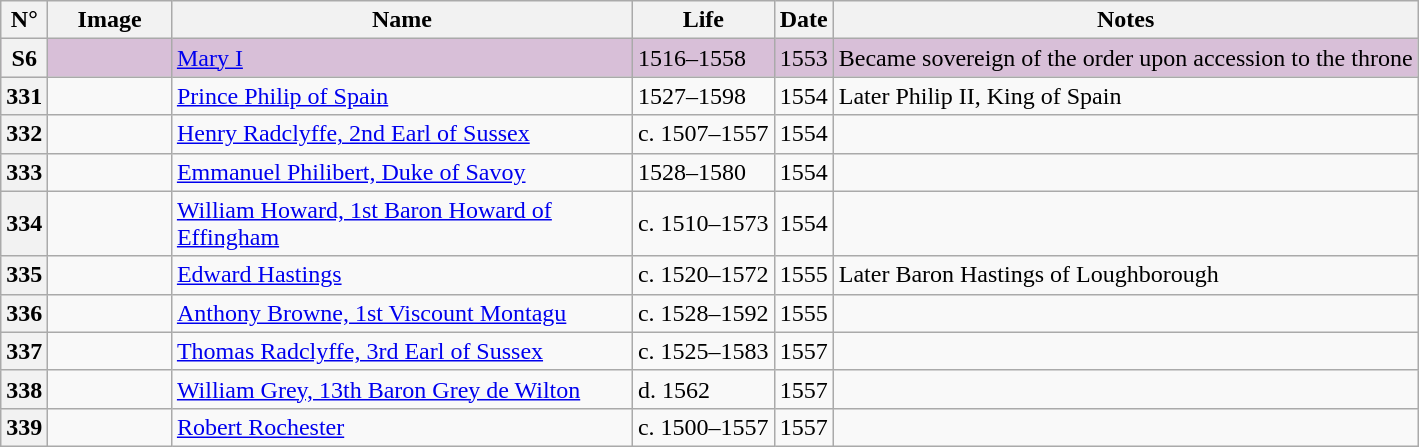<table class="wikitable">
<tr>
<th>N°</th>
<th style="width: 75px;">Image</th>
<th style="width: 300px;">Name</th>
<th>Life</th>
<th>Date</th>
<th>Notes</th>
</tr>
<tr bgcolor="#D8BFD8">
<th>S6</th>
<td></td>
<td><a href='#'>Mary I</a></td>
<td>1516–1558</td>
<td>1553</td>
<td>Became sovereign of the order upon accession to the throne</td>
</tr>
<tr>
<th>331</th>
<td></td>
<td><a href='#'>Prince Philip of Spain</a></td>
<td>1527–1598</td>
<td>1554</td>
<td>Later Philip II, King of Spain</td>
</tr>
<tr>
<th>332</th>
<td></td>
<td><a href='#'>Henry Radclyffe, 2nd Earl of Sussex</a></td>
<td>c. 1507–1557</td>
<td>1554</td>
<td></td>
</tr>
<tr>
<th>333</th>
<td></td>
<td><a href='#'>Emmanuel Philibert, Duke of Savoy</a></td>
<td>1528–1580</td>
<td>1554</td>
<td></td>
</tr>
<tr>
<th>334</th>
<td></td>
<td><a href='#'>William Howard, 1st Baron Howard of Effingham</a></td>
<td>c. 1510–1573</td>
<td>1554</td>
<td></td>
</tr>
<tr>
<th>335</th>
<td></td>
<td><a href='#'>Edward Hastings</a></td>
<td>c. 1520–1572</td>
<td>1555</td>
<td>Later Baron Hastings of Loughborough</td>
</tr>
<tr>
<th>336</th>
<td></td>
<td><a href='#'>Anthony Browne, 1st Viscount Montagu</a></td>
<td>c. 1528–1592</td>
<td>1555</td>
<td></td>
</tr>
<tr>
<th>337</th>
<td></td>
<td><a href='#'>Thomas Radclyffe, 3rd Earl of Sussex</a></td>
<td>c. 1525–1583</td>
<td>1557</td>
<td></td>
</tr>
<tr>
<th>338</th>
<td></td>
<td><a href='#'>William Grey, 13th Baron Grey de Wilton</a></td>
<td>d. 1562</td>
<td>1557</td>
<td></td>
</tr>
<tr>
<th>339</th>
<td></td>
<td><a href='#'>Robert Rochester</a></td>
<td>c. 1500–1557</td>
<td>1557</td>
<td></td>
</tr>
</table>
